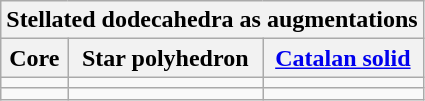<table class="wikitable collapsible collapsed" style="text-align: center;">
<tr>
<th colspan="5">Stellated dodecahedra as augmentations</th>
</tr>
<tr>
<th>Core</th>
<th>Star polyhedron</th>
<th><a href='#'>Catalan solid</a></th>
</tr>
<tr>
<td></td>
<td></td>
<td></td>
</tr>
<tr>
<td></td>
<td></td>
<td></td>
</tr>
</table>
